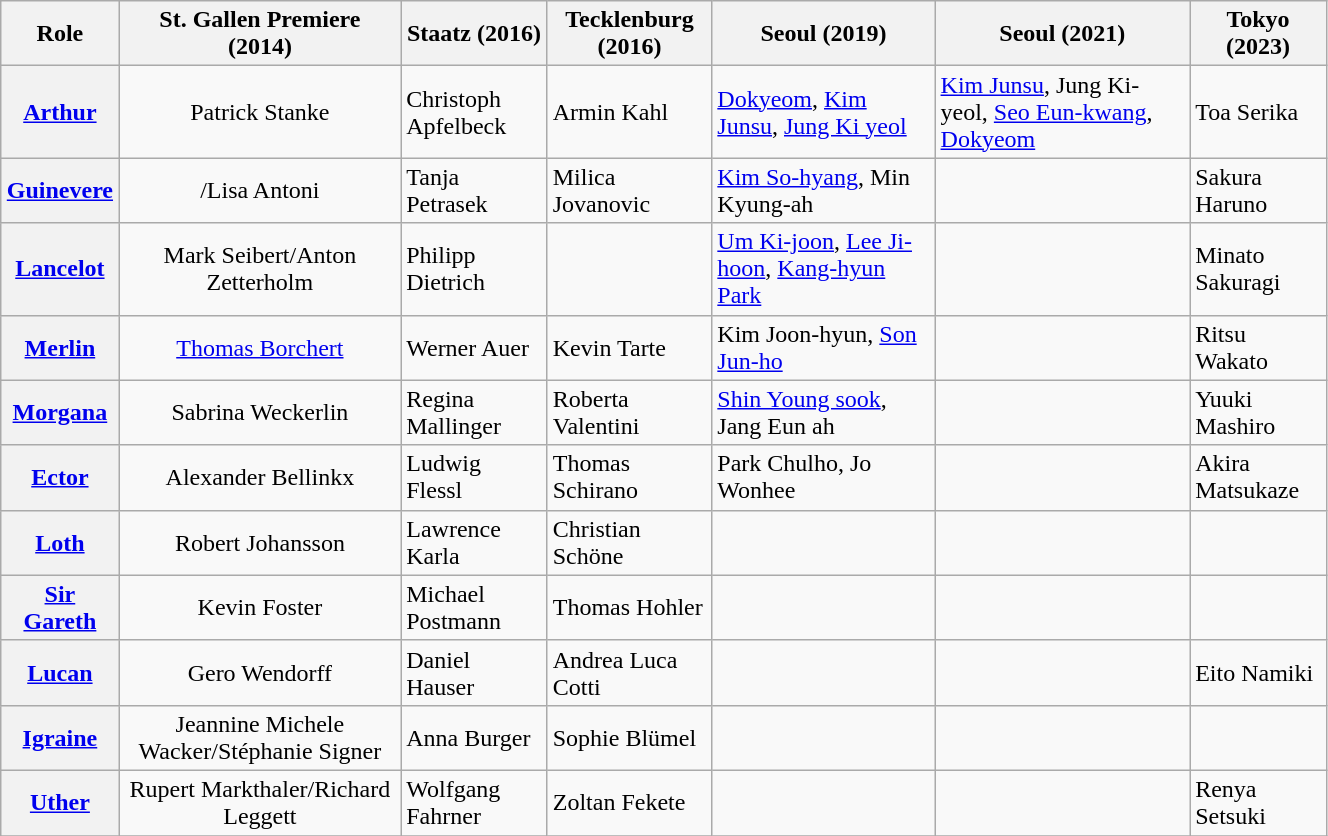<table class="wikitable" style="width:70%;">
<tr>
<th>Role</th>
<th>St. Gallen Premiere (2014)</th>
<th>Staatz (2016)</th>
<th>Tecklenburg (2016)</th>
<th>Seoul (2019)</th>
<th>Seoul (2021)</th>
<th>Tokyo (2023)</th>
</tr>
<tr>
<th scope="row"><a href='#'>Arthur</a></th>
<td style="text-align:center;">Patrick Stanke</td>
<td>Christoph Apfelbeck</td>
<td>Armin Kahl</td>
<td><a href='#'>Dokyeom</a>, <a href='#'>Kim Junsu</a>, <a href='#'>Jung Ki yeol</a></td>
<td><a href='#'>Kim Junsu</a>, Jung Ki-yeol, <a href='#'>Seo Eun-kwang</a>, <a href='#'>Dokyeom</a></td>
<td>Toa Serika</td>
</tr>
<tr>
<th scope="row"><a href='#'>Guinevere</a></th>
<td style="text-align:center;">/Lisa Antoni</td>
<td>Tanja Petrasek</td>
<td>Milica Jovanovic</td>
<td><a href='#'>Kim So-hyang</a>, Min Kyung-ah</td>
<td></td>
<td>Sakura Haruno</td>
</tr>
<tr>
<th scope="row"><a href='#'>Lancelot</a></th>
<td style="text-align:center;">Mark Seibert/Anton Zetterholm</td>
<td>Philipp Dietrich</td>
<td></td>
<td><a href='#'>Um Ki-joon</a>, <a href='#'>Lee Ji-hoon</a>, <a href='#'>Kang-hyun Park</a></td>
<td></td>
<td>Minato Sakuragi</td>
</tr>
<tr>
<th scope="row"><a href='#'>Merlin</a></th>
<td style="text-align:center;"><a href='#'>Thomas Borchert</a></td>
<td>Werner Auer</td>
<td>Kevin Tarte</td>
<td>Kim Joon-hyun, <a href='#'>Son Jun-ho</a></td>
<td></td>
<td>Ritsu Wakato</td>
</tr>
<tr>
<th scope="row"><a href='#'>Morgana</a></th>
<td style="text-align:center;">Sabrina Weckerlin</td>
<td>Regina Mallinger</td>
<td>Roberta Valentini</td>
<td><a href='#'>Shin Young sook</a>, Jang Eun ah</td>
<td></td>
<td>Yuuki Mashiro</td>
</tr>
<tr>
<th scope="row"><a href='#'>Ector</a></th>
<td style="text-align:center;">Alexander Bellinkx</td>
<td>Ludwig Flessl</td>
<td>Thomas Schirano</td>
<td>Park Chulho, Jo Wonhee</td>
<td></td>
<td>Akira Matsukaze</td>
</tr>
<tr>
<th scope="row"><a href='#'>Loth</a></th>
<td style="text-align:center;">Robert Johansson</td>
<td>Lawrence Karla</td>
<td>Christian Schöne</td>
<td></td>
<td></td>
<td></td>
</tr>
<tr>
<th scope="row"><a href='#'>Sir Gareth</a></th>
<td style="text-align:center;">Kevin Foster</td>
<td>Michael Postmann</td>
<td>Thomas Hohler</td>
<td></td>
<td></td>
<td></td>
</tr>
<tr>
<th scope="row"><a href='#'>Lucan</a></th>
<td style="text-align:center;">Gero Wendorff</td>
<td>Daniel Hauser</td>
<td>Andrea Luca Cotti</td>
<td></td>
<td></td>
<td>Eito Namiki</td>
</tr>
<tr>
<th scope="row"><a href='#'>Igraine</a></th>
<td style="text-align:center;">Jeannine Michele Wacker/Stéphanie Signer</td>
<td>Anna Burger</td>
<td>Sophie Blümel</td>
<td></td>
<td></td>
<td></td>
</tr>
<tr>
<th scope="row"><a href='#'>Uther</a></th>
<td style="text-align:center;">Rupert Markthaler/Richard Leggett</td>
<td>Wolfgang Fahrner</td>
<td>Zoltan Fekete</td>
<td></td>
<td></td>
<td>Renya Setsuki</td>
</tr>
<tr>
</tr>
</table>
